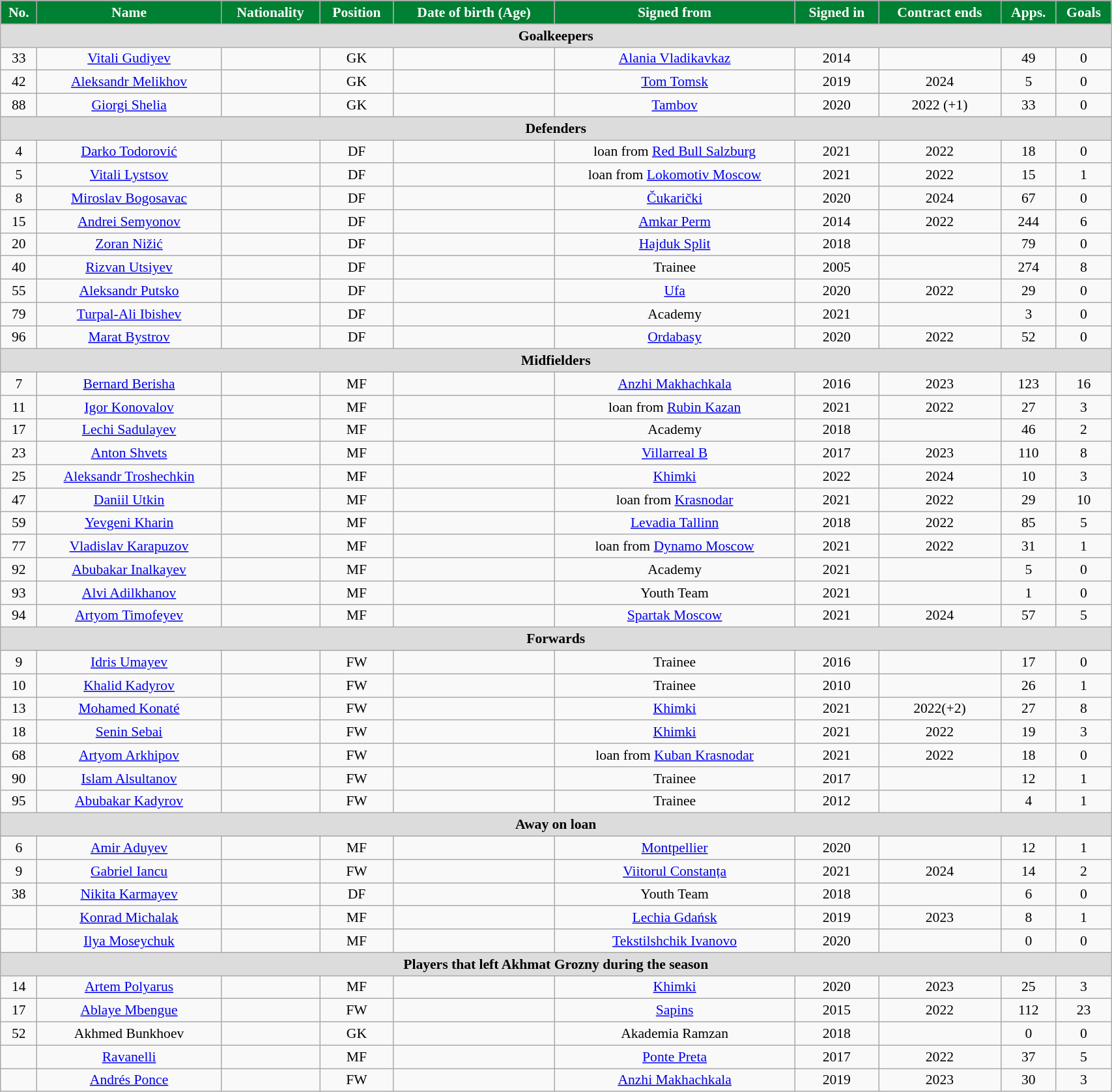<table class="wikitable"  style="text-align:center; font-size:90%; width:90%;">
<tr>
<th style="background:#008033; color:white; text-align:center;">No.</th>
<th style="background:#008033; color:white; text-align:center;">Name</th>
<th style="background:#008033; color:white; text-align:center;">Nationality</th>
<th style="background:#008033; color:white; text-align:center;">Position</th>
<th style="background:#008033; color:white; text-align:center;">Date of birth (Age)</th>
<th style="background:#008033; color:white; text-align:center;">Signed from</th>
<th style="background:#008033; color:white; text-align:center;">Signed in</th>
<th style="background:#008033; color:white; text-align:center;">Contract ends</th>
<th style="background:#008033; color:white; text-align:center;">Apps.</th>
<th style="background:#008033; color:white; text-align:center;">Goals</th>
</tr>
<tr>
<th colspan="11"  style="background:#dcdcdc; text-align:center;">Goalkeepers</th>
</tr>
<tr>
<td>33</td>
<td><a href='#'>Vitali Gudiyev</a></td>
<td></td>
<td>GK</td>
<td></td>
<td><a href='#'>Alania Vladikavkaz</a></td>
<td>2014</td>
<td></td>
<td>49</td>
<td>0</td>
</tr>
<tr>
<td>42</td>
<td><a href='#'>Aleksandr Melikhov</a></td>
<td></td>
<td>GK</td>
<td></td>
<td><a href='#'>Tom Tomsk</a></td>
<td>2019</td>
<td>2024</td>
<td>5</td>
<td>0</td>
</tr>
<tr>
<td>88</td>
<td><a href='#'>Giorgi Shelia</a></td>
<td></td>
<td>GK</td>
<td></td>
<td><a href='#'>Tambov</a></td>
<td>2020</td>
<td>2022 (+1)</td>
<td>33</td>
<td>0</td>
</tr>
<tr>
<th colspan="11"  style="background:#dcdcdc; text-align:center;">Defenders</th>
</tr>
<tr>
<td>4</td>
<td><a href='#'>Darko Todorović</a></td>
<td></td>
<td>DF</td>
<td></td>
<td>loan from <a href='#'>Red Bull Salzburg</a></td>
<td>2021</td>
<td>2022</td>
<td>18</td>
<td>0</td>
</tr>
<tr>
<td>5</td>
<td><a href='#'>Vitali Lystsov</a></td>
<td></td>
<td>DF</td>
<td></td>
<td>loan from <a href='#'>Lokomotiv Moscow</a></td>
<td>2021</td>
<td>2022</td>
<td>15</td>
<td>1</td>
</tr>
<tr>
<td>8</td>
<td><a href='#'>Miroslav Bogosavac</a></td>
<td></td>
<td>DF</td>
<td></td>
<td><a href='#'>Čukarički</a></td>
<td>2020</td>
<td>2024</td>
<td>67</td>
<td>0</td>
</tr>
<tr>
<td>15</td>
<td><a href='#'>Andrei Semyonov</a></td>
<td></td>
<td>DF</td>
<td></td>
<td><a href='#'>Amkar Perm</a></td>
<td>2014</td>
<td>2022</td>
<td>244</td>
<td>6</td>
</tr>
<tr>
<td>20</td>
<td><a href='#'>Zoran Nižić</a></td>
<td></td>
<td>DF</td>
<td></td>
<td><a href='#'>Hajduk Split</a></td>
<td>2018</td>
<td></td>
<td>79</td>
<td>0</td>
</tr>
<tr>
<td>40</td>
<td><a href='#'>Rizvan Utsiyev</a></td>
<td></td>
<td>DF</td>
<td></td>
<td>Trainee</td>
<td>2005</td>
<td></td>
<td>274</td>
<td>8</td>
</tr>
<tr>
<td>55</td>
<td><a href='#'>Aleksandr Putsko</a></td>
<td></td>
<td>DF</td>
<td></td>
<td><a href='#'>Ufa</a></td>
<td>2020</td>
<td>2022</td>
<td>29</td>
<td>0</td>
</tr>
<tr>
<td>79</td>
<td><a href='#'>Turpal-Ali Ibishev</a></td>
<td></td>
<td>DF</td>
<td></td>
<td>Academy</td>
<td>2021</td>
<td></td>
<td>3</td>
<td>0</td>
</tr>
<tr>
<td>96</td>
<td><a href='#'>Marat Bystrov</a></td>
<td></td>
<td>DF</td>
<td></td>
<td><a href='#'>Ordabasy</a></td>
<td>2020</td>
<td>2022</td>
<td>52</td>
<td>0</td>
</tr>
<tr>
<th colspan="11"  style="background:#dcdcdc; text-align:center;">Midfielders</th>
</tr>
<tr>
<td>7</td>
<td><a href='#'>Bernard Berisha</a></td>
<td></td>
<td>MF</td>
<td></td>
<td><a href='#'>Anzhi Makhachkala</a></td>
<td>2016</td>
<td>2023</td>
<td>123</td>
<td>16</td>
</tr>
<tr>
<td>11</td>
<td><a href='#'>Igor Konovalov</a></td>
<td></td>
<td>MF</td>
<td></td>
<td>loan from <a href='#'>Rubin Kazan</a></td>
<td>2021</td>
<td>2022</td>
<td>27</td>
<td>3</td>
</tr>
<tr>
<td>17</td>
<td><a href='#'>Lechi Sadulayev</a></td>
<td></td>
<td>MF</td>
<td></td>
<td>Academy</td>
<td>2018</td>
<td></td>
<td>46</td>
<td>2</td>
</tr>
<tr>
<td>23</td>
<td><a href='#'>Anton Shvets</a></td>
<td></td>
<td>MF</td>
<td></td>
<td><a href='#'>Villarreal B</a></td>
<td>2017</td>
<td>2023</td>
<td>110</td>
<td>8</td>
</tr>
<tr>
<td>25</td>
<td><a href='#'>Aleksandr Troshechkin</a></td>
<td></td>
<td>MF</td>
<td></td>
<td><a href='#'>Khimki</a></td>
<td>2022</td>
<td>2024</td>
<td>10</td>
<td>3</td>
</tr>
<tr>
<td>47</td>
<td><a href='#'>Daniil Utkin</a></td>
<td></td>
<td>MF</td>
<td></td>
<td>loan from <a href='#'>Krasnodar</a></td>
<td>2021</td>
<td>2022</td>
<td>29</td>
<td>10</td>
</tr>
<tr>
<td>59</td>
<td><a href='#'>Yevgeni Kharin</a></td>
<td></td>
<td>MF</td>
<td></td>
<td><a href='#'>Levadia Tallinn</a></td>
<td>2018</td>
<td>2022</td>
<td>85</td>
<td>5</td>
</tr>
<tr>
<td>77</td>
<td><a href='#'>Vladislav Karapuzov</a></td>
<td></td>
<td>MF</td>
<td></td>
<td>loan from <a href='#'>Dynamo Moscow</a></td>
<td>2021</td>
<td>2022</td>
<td>31</td>
<td>1</td>
</tr>
<tr>
<td>92</td>
<td><a href='#'>Abubakar Inalkayev</a></td>
<td></td>
<td>MF</td>
<td></td>
<td>Academy</td>
<td>2021</td>
<td></td>
<td>5</td>
<td>0</td>
</tr>
<tr>
<td>93</td>
<td><a href='#'>Alvi Adilkhanov</a></td>
<td></td>
<td>MF</td>
<td></td>
<td>Youth Team</td>
<td>2021</td>
<td></td>
<td>1</td>
<td>0</td>
</tr>
<tr>
<td>94</td>
<td><a href='#'>Artyom Timofeyev</a></td>
<td></td>
<td>MF</td>
<td></td>
<td><a href='#'>Spartak Moscow</a></td>
<td>2021</td>
<td>2024</td>
<td>57</td>
<td>5</td>
</tr>
<tr>
<th colspan="11"  style="background:#dcdcdc; text-align:center;">Forwards</th>
</tr>
<tr>
<td>9</td>
<td><a href='#'>Idris Umayev</a></td>
<td></td>
<td>FW</td>
<td></td>
<td>Trainee</td>
<td>2016</td>
<td></td>
<td>17</td>
<td>0</td>
</tr>
<tr>
<td>10</td>
<td><a href='#'>Khalid Kadyrov</a></td>
<td></td>
<td>FW</td>
<td></td>
<td>Trainee</td>
<td>2010</td>
<td></td>
<td>26</td>
<td>1</td>
</tr>
<tr>
<td>13</td>
<td><a href='#'>Mohamed Konaté</a></td>
<td></td>
<td>FW</td>
<td></td>
<td><a href='#'>Khimki</a></td>
<td>2021</td>
<td>2022(+2)</td>
<td>27</td>
<td>8</td>
</tr>
<tr>
<td>18</td>
<td><a href='#'>Senin Sebai</a></td>
<td></td>
<td>FW</td>
<td></td>
<td><a href='#'>Khimki</a></td>
<td>2021</td>
<td>2022</td>
<td>19</td>
<td>3</td>
</tr>
<tr>
<td>68</td>
<td><a href='#'>Artyom Arkhipov</a></td>
<td></td>
<td>FW</td>
<td></td>
<td>loan from <a href='#'>Kuban Krasnodar</a></td>
<td>2021</td>
<td>2022</td>
<td>18</td>
<td>0</td>
</tr>
<tr>
<td>90</td>
<td><a href='#'>Islam Alsultanov</a></td>
<td></td>
<td>FW</td>
<td></td>
<td>Trainee</td>
<td>2017</td>
<td></td>
<td>12</td>
<td>1</td>
</tr>
<tr>
<td>95</td>
<td><a href='#'>Abubakar Kadyrov</a></td>
<td></td>
<td>FW</td>
<td></td>
<td>Trainee</td>
<td>2012</td>
<td></td>
<td>4</td>
<td>1</td>
</tr>
<tr>
<th colspan="11"  style="background:#dcdcdc; text-align:center;">Away on loan</th>
</tr>
<tr>
<td>6</td>
<td><a href='#'>Amir Aduyev</a></td>
<td></td>
<td>MF</td>
<td></td>
<td><a href='#'>Montpellier</a></td>
<td>2020</td>
<td></td>
<td>12</td>
<td>1</td>
</tr>
<tr>
<td>9</td>
<td><a href='#'>Gabriel Iancu</a></td>
<td></td>
<td>FW</td>
<td></td>
<td><a href='#'>Viitorul Constanța</a></td>
<td>2021</td>
<td>2024</td>
<td>14</td>
<td>2</td>
</tr>
<tr>
<td>38</td>
<td><a href='#'>Nikita Karmayev</a></td>
<td></td>
<td>DF</td>
<td></td>
<td>Youth Team</td>
<td>2018</td>
<td></td>
<td>6</td>
<td>0</td>
</tr>
<tr>
<td></td>
<td><a href='#'>Konrad Michalak</a></td>
<td></td>
<td>MF</td>
<td></td>
<td><a href='#'>Lechia Gdańsk</a></td>
<td>2019</td>
<td>2023</td>
<td>8</td>
<td>1</td>
</tr>
<tr>
<td></td>
<td><a href='#'>Ilya Moseychuk</a></td>
<td></td>
<td>MF</td>
<td></td>
<td><a href='#'>Tekstilshchik Ivanovo</a></td>
<td>2020</td>
<td></td>
<td>0</td>
<td>0</td>
</tr>
<tr>
<th colspan="11"  style="background:#dcdcdc; text-align:center;">Players that left Akhmat Grozny during the season</th>
</tr>
<tr>
<td>14</td>
<td><a href='#'>Artem Polyarus</a></td>
<td></td>
<td>MF</td>
<td></td>
<td><a href='#'>Khimki</a></td>
<td>2020</td>
<td>2023</td>
<td>25</td>
<td>3</td>
</tr>
<tr>
<td>17</td>
<td><a href='#'>Ablaye Mbengue</a></td>
<td></td>
<td>FW</td>
<td></td>
<td><a href='#'>Sapins</a></td>
<td>2015</td>
<td>2022</td>
<td>112</td>
<td>23</td>
</tr>
<tr>
<td>52</td>
<td>Akhmed Bunkhoev</td>
<td></td>
<td>GK</td>
<td></td>
<td>Akademia Ramzan</td>
<td>2018</td>
<td></td>
<td>0</td>
<td>0</td>
</tr>
<tr>
<td></td>
<td><a href='#'>Ravanelli</a></td>
<td></td>
<td>MF</td>
<td></td>
<td><a href='#'>Ponte Preta</a></td>
<td>2017</td>
<td>2022</td>
<td>37</td>
<td>5</td>
</tr>
<tr>
<td></td>
<td><a href='#'>Andrés Ponce</a></td>
<td></td>
<td>FW</td>
<td></td>
<td><a href='#'>Anzhi Makhachkala</a></td>
<td>2019</td>
<td>2023</td>
<td>30</td>
<td>3</td>
</tr>
</table>
